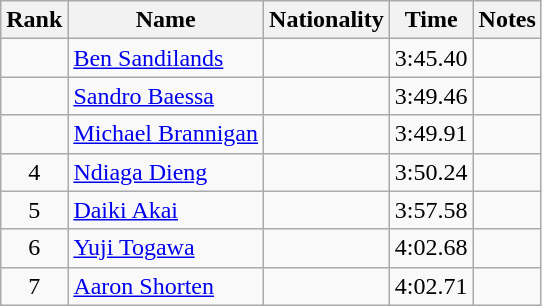<table class="wikitable sortable" style="text-align:center">
<tr>
<th>Rank</th>
<th>Name</th>
<th>Nationality</th>
<th>Time</th>
<th>Notes</th>
</tr>
<tr>
<td></td>
<td align="left"><a href='#'>Ben Sandilands</a></td>
<td align="left"></td>
<td>3:45.40</td>
<td></td>
</tr>
<tr>
<td></td>
<td align="left"><a href='#'>Sandro Baessa</a></td>
<td align="left"></td>
<td>3:49.46</td>
<td></td>
</tr>
<tr>
<td></td>
<td align="left"><a href='#'>Michael Brannigan</a></td>
<td align="left"></td>
<td>3:49.91</td>
<td></td>
</tr>
<tr>
<td>4</td>
<td align="left"><a href='#'>Ndiaga Dieng</a></td>
<td align="left"></td>
<td>3:50.24</td>
<td></td>
</tr>
<tr>
<td>5</td>
<td align="left"><a href='#'>Daiki Akai</a></td>
<td align="left"></td>
<td>3:57.58</td>
<td></td>
</tr>
<tr>
<td>6</td>
<td align="left"><a href='#'>Yuji Togawa</a></td>
<td align="left"></td>
<td>4:02.68</td>
<td></td>
</tr>
<tr>
<td>7</td>
<td align="left"><a href='#'>Aaron Shorten</a></td>
<td align="left"></td>
<td>4:02.71</td>
<td></td>
</tr>
</table>
